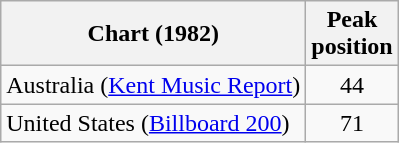<table class="wikitable">
<tr>
<th>Chart (1982)</th>
<th>Peak<br>position</th>
</tr>
<tr>
<td>Australia (<a href='#'>Kent Music Report</a>)</td>
<td style="text-align:center;">44</td>
</tr>
<tr>
<td>United States (<a href='#'>Billboard 200</a>)</td>
<td style="text-align:center;">71</td>
</tr>
</table>
